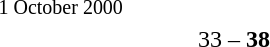<table style="text-align:center" width=400>
<tr>
<th width=15%></th>
<th width=10%></th>
<th width=15%></th>
<th width=10%></th>
</tr>
<tr align="left">
<td><small>1 October 2000</small></td>
</tr>
<tr>
<td align="right"></td>
<td>33 – <strong>38</strong></td>
<td align="left"><strong></strong></td>
<td></td>
</tr>
</table>
